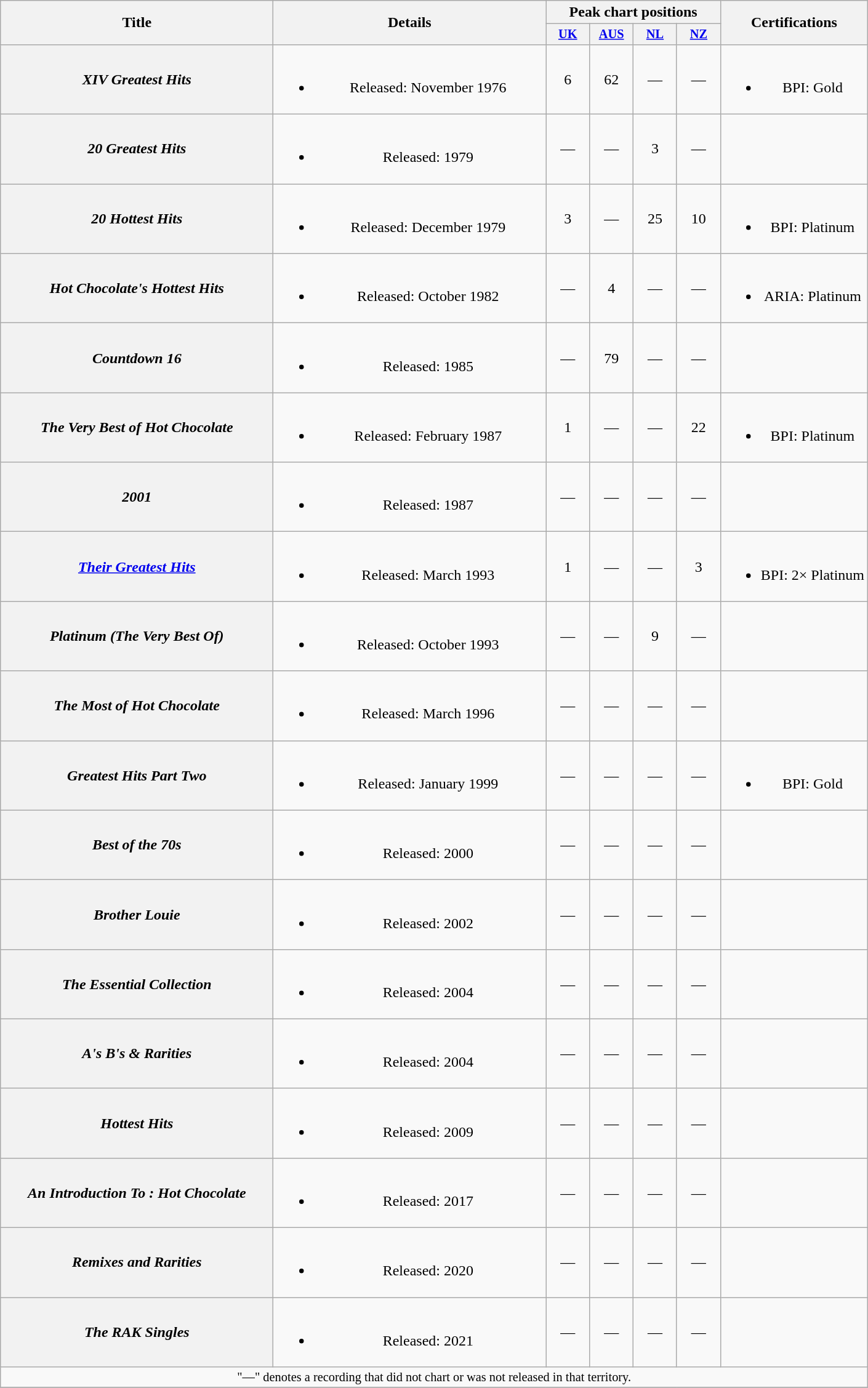<table class="wikitable plainrowheaders" style="text-align:center;">
<tr>
<th scope="col" rowspan="2" style="width:18em;">Title</th>
<th scope="col" rowspan="2" style="width:18em;">Details</th>
<th scope="col" colspan="4">Peak chart positions</th>
<th scope="col" rowspan="2">Certifications</th>
</tr>
<tr>
<th scope="col" style="width:3em;font-size:85%;"><a href='#'>UK</a><br></th>
<th scope="col" style="width:3em;font-size:85%;"><a href='#'>AUS</a><br></th>
<th scope="col" style="width:3em;font-size:85%;"><a href='#'>NL</a><br></th>
<th scope="col" style="width:3em;font-size:85%;"><a href='#'>NZ</a><br></th>
</tr>
<tr>
<th scope="row"><em>XIV Greatest Hits</em></th>
<td><br><ul><li>Released: November 1976</li></ul></td>
<td>6</td>
<td>62</td>
<td>—</td>
<td>—</td>
<td><br><ul><li>BPI: Gold</li></ul></td>
</tr>
<tr>
<th scope="row"><em>20 Greatest Hits</em></th>
<td><br><ul><li>Released: 1979</li></ul></td>
<td>—</td>
<td>—</td>
<td>3</td>
<td>—</td>
<td></td>
</tr>
<tr>
<th scope="row"><em>20 Hottest Hits</em></th>
<td><br><ul><li>Released: December 1979</li></ul></td>
<td>3</td>
<td>—</td>
<td>25</td>
<td>10</td>
<td><br><ul><li>BPI: Platinum</li></ul></td>
</tr>
<tr>
<th scope="row"><em>Hot Chocolate's Hottest Hits</em></th>
<td><br><ul><li>Released: October 1982</li></ul></td>
<td>—</td>
<td>4</td>
<td>—</td>
<td>—</td>
<td><br><ul><li>ARIA: Platinum</li></ul></td>
</tr>
<tr>
<th scope="row"><em>Countdown 16</em></th>
<td><br><ul><li>Released: 1985</li></ul></td>
<td>—</td>
<td>79</td>
<td>—</td>
<td>—</td>
<td></td>
</tr>
<tr>
<th scope="row"><em>The Very Best of Hot Chocolate</em></th>
<td><br><ul><li>Released: February 1987</li></ul></td>
<td>1</td>
<td>—</td>
<td>—</td>
<td>22</td>
<td><br><ul><li>BPI: Platinum</li></ul></td>
</tr>
<tr>
<th scope="row"><em>2001</em></th>
<td><br><ul><li>Released: 1987</li></ul></td>
<td>—</td>
<td>—</td>
<td>—</td>
<td>—</td>
<td></td>
</tr>
<tr>
<th scope="row"><em><a href='#'>Their Greatest Hits</a></em></th>
<td><br><ul><li>Released: March 1993</li></ul></td>
<td>1</td>
<td>—</td>
<td>—</td>
<td>3</td>
<td><br><ul><li>BPI: 2× Platinum</li></ul></td>
</tr>
<tr>
<th scope="row"><em>Platinum (The Very Best Of)</em></th>
<td><br><ul><li>Released: October 1993</li></ul></td>
<td>—</td>
<td>—</td>
<td>9</td>
<td>—</td>
<td></td>
</tr>
<tr>
<th scope="row"><em>The Most of Hot Chocolate</em></th>
<td><br><ul><li>Released: March 1996</li></ul></td>
<td>—</td>
<td>—</td>
<td>—</td>
<td>—</td>
<td></td>
</tr>
<tr>
<th scope="row"><em>Greatest Hits Part Two</em></th>
<td><br><ul><li>Released: January 1999</li></ul></td>
<td>—</td>
<td>—</td>
<td>—</td>
<td>—</td>
<td><br><ul><li>BPI: Gold</li></ul></td>
</tr>
<tr>
<th scope="row"><em>Best of the 70s</em></th>
<td><br><ul><li>Released: 2000</li></ul></td>
<td>—</td>
<td>—</td>
<td>—</td>
<td>—</td>
<td></td>
</tr>
<tr>
<th scope="row"><em>Brother Louie</em></th>
<td><br><ul><li>Released: 2002</li></ul></td>
<td>—</td>
<td>—</td>
<td>—</td>
<td>—</td>
<td></td>
</tr>
<tr>
<th scope="row"><em>The Essential Collection</em></th>
<td><br><ul><li>Released: 2004</li></ul></td>
<td>—</td>
<td>—</td>
<td>—</td>
<td>—</td>
<td></td>
</tr>
<tr>
<th scope="row"><em>A's B's & Rarities</em></th>
<td><br><ul><li>Released: 2004</li></ul></td>
<td>—</td>
<td>—</td>
<td>—</td>
<td>—</td>
<td></td>
</tr>
<tr>
<th scope="row"><em>Hottest Hits</em></th>
<td><br><ul><li>Released: 2009</li></ul></td>
<td>—</td>
<td>—</td>
<td>—</td>
<td>—</td>
<td></td>
</tr>
<tr>
<th scope="row"><em>An Introduction To : Hot Chocolate</em></th>
<td><br><ul><li>Released: 2017</li></ul></td>
<td>—</td>
<td>—</td>
<td>—</td>
<td>—</td>
<td></td>
</tr>
<tr>
<th scope="row"><em> Remixes and Rarities</em></th>
<td><br><ul><li>Released: 2020</li></ul></td>
<td>—</td>
<td>—</td>
<td>—</td>
<td>—</td>
<td></td>
</tr>
<tr>
<th scope="row"><em> The RAK Singles</em></th>
<td><br><ul><li>Released: 2021</li></ul></td>
<td>—</td>
<td>—</td>
<td>—</td>
<td>—</td>
<td></td>
</tr>
<tr>
<td colspan="20" style="text-align:center; font-size:85%;">"—" denotes a recording that did not chart or was not released in that territory.</td>
</tr>
<tr>
</tr>
</table>
